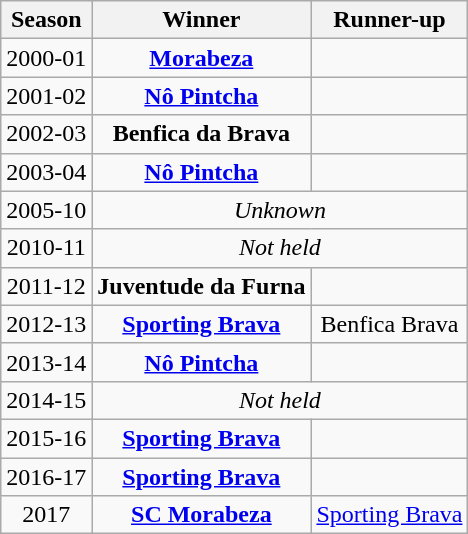<table class="wikitable" style="text-align: center; font-size:100%">
<tr>
<th>Season</th>
<th>Winner</th>
<th>Runner-up</th>
</tr>
<tr>
<td>2000-01</td>
<td><strong><a href='#'>Morabeza</a></strong></td>
<td></td>
</tr>
<tr>
<td>2001-02</td>
<td><strong><a href='#'>Nô Pintcha</a></strong></td>
<td></td>
</tr>
<tr>
<td>2002-03</td>
<td><strong>Benfica da Brava</strong></td>
<td></td>
</tr>
<tr>
<td>2003-04</td>
<td><strong><a href='#'>Nô Pintcha</a></strong></td>
<td></td>
</tr>
<tr>
<td>2005-10</td>
<td colspan=2><em>Unknown</em></td>
</tr>
<tr>
<td>2010-11</td>
<td colspan=2><em>Not held</em></td>
</tr>
<tr>
<td>2011-12</td>
<td><strong>Juventude da Furna</strong></td>
<td></td>
</tr>
<tr>
<td>2012-13</td>
<td><strong><a href='#'>Sporting Brava</a></strong></td>
<td>Benfica Brava</td>
</tr>
<tr>
<td>2013-14</td>
<td><strong><a href='#'>Nô Pintcha</a></strong></td>
<td></td>
</tr>
<tr>
<td>2014-15</td>
<td colspan=2><em>Not held</em></td>
</tr>
<tr>
<td>2015-16</td>
<td><strong><a href='#'>Sporting Brava</a></strong></td>
<td></td>
</tr>
<tr>
<td>2016-17</td>
<td><strong><a href='#'>Sporting Brava</a></strong></td>
<td></td>
</tr>
<tr>
<td>2017</td>
<td><strong><a href='#'>SC Morabeza</a></strong></td>
<td><a href='#'>Sporting Brava</a></td>
</tr>
</table>
